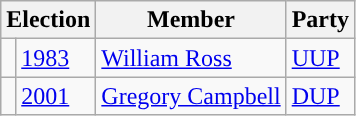<table class="wikitable">
<tr>
<th colspan="2">Election</th>
<th>Member</th>
<th>Party</th>
</tr>
<tr>
<td style="color:inherit;background-color: "></td>
<td><a href='#'>1983</a></td>
<td><a href='#'>William Ross</a></td>
<td><a href='#'>UUP</a></td>
</tr>
<tr>
<td style="color:inherit;background-color: "></td>
<td><a href='#'>2001</a></td>
<td><a href='#'>Gregory Campbell</a></td>
<td><a href='#'>DUP</a></td>
</tr>
</table>
